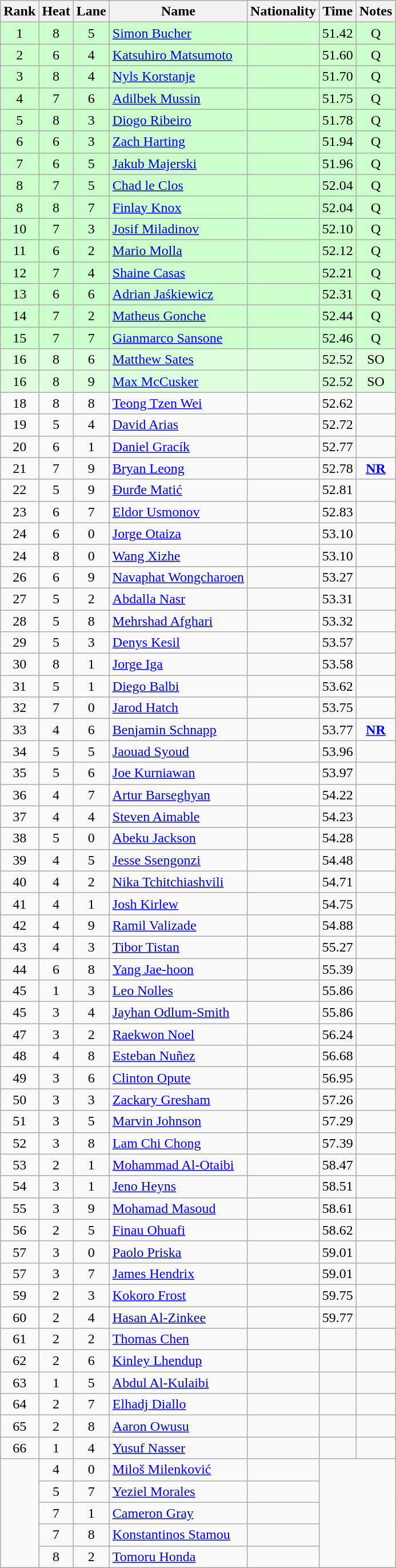<table class="wikitable sortable" style="text-align:center">
<tr>
<th>Rank</th>
<th>Heat</th>
<th>Lane</th>
<th>Name</th>
<th>Nationality</th>
<th>Time</th>
<th>Notes</th>
</tr>
<tr bgcolor=ccffcc>
<td>1</td>
<td>8</td>
<td>5</td>
<td align=left><a href='#'>Simon Bucher</a></td>
<td align=left></td>
<td>51.42</td>
<td>Q</td>
</tr>
<tr bgcolor=ccffcc>
<td>2</td>
<td>6</td>
<td>4</td>
<td align=left><a href='#'>Katsuhiro Matsumoto</a></td>
<td align=left></td>
<td>51.60</td>
<td>Q</td>
</tr>
<tr bgcolor=ccffcc>
<td>3</td>
<td>8</td>
<td>4</td>
<td align=left><a href='#'>Nyls Korstanje</a></td>
<td align=left></td>
<td>51.70</td>
<td>Q</td>
</tr>
<tr bgcolor=ccffcc>
<td>4</td>
<td>7</td>
<td>6</td>
<td align=left><a href='#'>Adilbek Mussin</a></td>
<td align=left></td>
<td>51.75</td>
<td>Q</td>
</tr>
<tr bgcolor=ccffcc>
<td>5</td>
<td>8</td>
<td>3</td>
<td align=left><a href='#'>Diogo Ribeiro</a></td>
<td align=left></td>
<td>51.78</td>
<td>Q</td>
</tr>
<tr bgcolor=ccffcc>
<td>6</td>
<td>6</td>
<td>3</td>
<td align=left><a href='#'>Zach Harting</a></td>
<td align=left></td>
<td>51.94</td>
<td>Q</td>
</tr>
<tr bgcolor=ccffcc>
<td>7</td>
<td>6</td>
<td>5</td>
<td align=left><a href='#'>Jakub Majerski</a></td>
<td align=left></td>
<td>51.96</td>
<td>Q</td>
</tr>
<tr bgcolor=ccffcc>
<td>8</td>
<td>7</td>
<td>5</td>
<td align=left><a href='#'>Chad le Clos</a></td>
<td align=left></td>
<td>52.04</td>
<td>Q</td>
</tr>
<tr bgcolor=ccffcc>
<td>8</td>
<td>8</td>
<td>7</td>
<td align=left><a href='#'>Finlay Knox</a></td>
<td align=left></td>
<td>52.04</td>
<td>Q</td>
</tr>
<tr bgcolor=ccffcc>
<td>10</td>
<td>7</td>
<td>3</td>
<td align=left><a href='#'>Josif Miladinov</a></td>
<td align=left></td>
<td>52.10</td>
<td>Q</td>
</tr>
<tr bgcolor=ccffcc>
<td>11</td>
<td>6</td>
<td>2</td>
<td align=left><a href='#'>Mario Molla</a></td>
<td align=left></td>
<td>52.12</td>
<td>Q</td>
</tr>
<tr bgcolor=ccffcc>
<td>12</td>
<td>7</td>
<td>4</td>
<td align=left><a href='#'>Shaine Casas</a></td>
<td align=left></td>
<td>52.21</td>
<td>Q</td>
</tr>
<tr bgcolor=ccffcc>
<td>13</td>
<td>6</td>
<td>6</td>
<td align=left><a href='#'>Adrian Jaśkiewicz</a></td>
<td align=left></td>
<td>52.31</td>
<td>Q</td>
</tr>
<tr bgcolor=ccffcc>
<td>14</td>
<td>7</td>
<td>2</td>
<td align=left><a href='#'>Matheus Gonche</a></td>
<td align=left></td>
<td>52.44</td>
<td>Q</td>
</tr>
<tr bgcolor=ccffcc>
<td>15</td>
<td>7</td>
<td>7</td>
<td align=left><a href='#'>Gianmarco Sansone</a></td>
<td align=left></td>
<td>52.46</td>
<td>Q</td>
</tr>
<tr bgcolor=ddffdd>
<td>16</td>
<td>8</td>
<td>6</td>
<td align=left><a href='#'>Matthew Sates</a></td>
<td align=left></td>
<td>52.52</td>
<td>SO</td>
</tr>
<tr bgcolor=ddffdd>
<td>16</td>
<td>8</td>
<td>9</td>
<td align=left><a href='#'>Max McCusker</a></td>
<td align=left></td>
<td>52.52</td>
<td>SO</td>
</tr>
<tr>
<td>18</td>
<td>8</td>
<td>8</td>
<td align=left><a href='#'>Teong Tzen Wei</a></td>
<td align=left></td>
<td>52.62</td>
<td></td>
</tr>
<tr>
<td>19</td>
<td>5</td>
<td>4</td>
<td align=left><a href='#'>David Arias</a></td>
<td align=left></td>
<td>52.72</td>
<td></td>
</tr>
<tr>
<td>20</td>
<td>6</td>
<td>1</td>
<td align=left><a href='#'>Daniel Gracík</a></td>
<td align=left></td>
<td>52.77</td>
<td></td>
</tr>
<tr>
<td>21</td>
<td>7</td>
<td>9</td>
<td align=left><a href='#'>Bryan Leong</a></td>
<td align=left></td>
<td>52.78</td>
<td><strong><a href='#'>NR</a></strong></td>
</tr>
<tr>
<td>22</td>
<td>5</td>
<td>9</td>
<td align=left><a href='#'>Đurđe Matić</a></td>
<td align=left></td>
<td>52.81</td>
<td></td>
</tr>
<tr>
<td>23</td>
<td>6</td>
<td>7</td>
<td align=left><a href='#'>Eldor Usmonov</a></td>
<td align=left></td>
<td>52.83</td>
<td></td>
</tr>
<tr>
<td>24</td>
<td>6</td>
<td>0</td>
<td align=left><a href='#'>Jorge Otaiza</a></td>
<td align=left></td>
<td>53.10</td>
<td></td>
</tr>
<tr>
<td>24</td>
<td>8</td>
<td>0</td>
<td align=left><a href='#'>Wang Xizhe</a></td>
<td align=left></td>
<td>53.10</td>
<td></td>
</tr>
<tr>
<td>26</td>
<td>6</td>
<td>9</td>
<td align=left><a href='#'>Navaphat Wongcharoen</a></td>
<td align=left></td>
<td>53.27</td>
<td></td>
</tr>
<tr>
<td>27</td>
<td>5</td>
<td>2</td>
<td align=left><a href='#'>Abdalla Nasr</a></td>
<td align=left></td>
<td>53.31</td>
<td></td>
</tr>
<tr>
<td>28</td>
<td>5</td>
<td>8</td>
<td align=left><a href='#'>Mehrshad Afghari</a></td>
<td align=left></td>
<td>53.32</td>
<td></td>
</tr>
<tr>
<td>29</td>
<td>5</td>
<td>3</td>
<td align=left><a href='#'>Denys Kesil</a></td>
<td align=left></td>
<td>53.57</td>
<td></td>
</tr>
<tr>
<td>30</td>
<td>8</td>
<td>1</td>
<td align=left><a href='#'>Jorge Iga</a></td>
<td align=left></td>
<td>53.58</td>
<td></td>
</tr>
<tr>
<td>31</td>
<td>5</td>
<td>1</td>
<td align=left><a href='#'>Diego Balbi</a></td>
<td align=left></td>
<td>53.62</td>
<td></td>
</tr>
<tr>
<td>32</td>
<td>7</td>
<td>0</td>
<td align=left><a href='#'>Jarod Hatch</a></td>
<td align=left></td>
<td>53.75</td>
<td></td>
</tr>
<tr>
<td>33</td>
<td>4</td>
<td>6</td>
<td align=left><a href='#'>Benjamin Schnapp</a></td>
<td align=left></td>
<td>53.77</td>
<td><strong><a href='#'>NR</a></strong></td>
</tr>
<tr>
<td>34</td>
<td>5</td>
<td>5</td>
<td align=left><a href='#'>Jaouad Syoud</a></td>
<td align=left></td>
<td>53.96</td>
<td></td>
</tr>
<tr>
<td>35</td>
<td>5</td>
<td>6</td>
<td align=left><a href='#'>Joe Kurniawan</a></td>
<td align=left></td>
<td>53.97</td>
<td></td>
</tr>
<tr>
<td>36</td>
<td>4</td>
<td>7</td>
<td align=left><a href='#'>Artur Barseghyan</a></td>
<td align=left></td>
<td>54.22</td>
<td></td>
</tr>
<tr>
<td>37</td>
<td>4</td>
<td>4</td>
<td align=left><a href='#'>Steven Aimable</a></td>
<td align=left></td>
<td>54.23</td>
<td></td>
</tr>
<tr>
<td>38</td>
<td>5</td>
<td>0</td>
<td align=left><a href='#'>Abeku Jackson</a></td>
<td align=left></td>
<td>54.28</td>
<td></td>
</tr>
<tr>
<td>39</td>
<td>4</td>
<td>5</td>
<td align=left><a href='#'>Jesse Ssengonzi</a></td>
<td align=left></td>
<td>54.48</td>
<td></td>
</tr>
<tr>
<td>40</td>
<td>4</td>
<td>2</td>
<td align=left><a href='#'>Nika Tchitchiashvili</a></td>
<td align=left></td>
<td>54.71</td>
<td></td>
</tr>
<tr>
<td>41</td>
<td>4</td>
<td>1</td>
<td align=left><a href='#'>Josh Kirlew</a></td>
<td align=left></td>
<td>54.75</td>
<td></td>
</tr>
<tr>
<td>42</td>
<td>4</td>
<td>9</td>
<td align=left><a href='#'>Ramil Valizade</a></td>
<td align=left></td>
<td>54.88</td>
<td></td>
</tr>
<tr>
<td>43</td>
<td>4</td>
<td>3</td>
<td align=left><a href='#'>Tibor Tistan</a></td>
<td align=left></td>
<td>55.27</td>
<td></td>
</tr>
<tr>
<td>44</td>
<td>6</td>
<td>8</td>
<td align=left><a href='#'>Yang Jae-hoon</a></td>
<td align=left></td>
<td>55.39</td>
<td></td>
</tr>
<tr>
<td>45</td>
<td>1</td>
<td>3</td>
<td align=left><a href='#'>Leo Nolles</a></td>
<td align=left></td>
<td>55.86</td>
<td></td>
</tr>
<tr>
<td>45</td>
<td>3</td>
<td>4</td>
<td align=left><a href='#'>Jayhan Odlum-Smith</a></td>
<td align=left></td>
<td>55.86</td>
<td></td>
</tr>
<tr>
<td>47</td>
<td>3</td>
<td>2</td>
<td align=left><a href='#'>Raekwon Noel</a></td>
<td align=left></td>
<td>56.24</td>
<td></td>
</tr>
<tr>
<td>48</td>
<td>4</td>
<td>8</td>
<td align=left><a href='#'>Esteban Nuñez</a></td>
<td align=left></td>
<td>56.68</td>
<td></td>
</tr>
<tr>
<td>49</td>
<td>3</td>
<td>6</td>
<td align=left><a href='#'>Clinton Opute</a></td>
<td align=left></td>
<td>56.95</td>
<td></td>
</tr>
<tr>
<td>50</td>
<td>3</td>
<td>3</td>
<td align=left><a href='#'>Zackary Gresham</a></td>
<td align=left></td>
<td>57.26</td>
<td></td>
</tr>
<tr>
<td>51</td>
<td>3</td>
<td>5</td>
<td align=left><a href='#'>Marvin Johnson</a></td>
<td align=left></td>
<td>57.29</td>
<td></td>
</tr>
<tr>
<td>52</td>
<td>3</td>
<td>8</td>
<td align=left><a href='#'>Lam Chi Chong</a></td>
<td align=left></td>
<td>57.39</td>
<td></td>
</tr>
<tr>
<td>53</td>
<td>2</td>
<td>1</td>
<td align=left><a href='#'>Mohammad Al-Otaibi</a></td>
<td align=left></td>
<td>58.47</td>
<td></td>
</tr>
<tr>
<td>54</td>
<td>3</td>
<td>1</td>
<td align=left><a href='#'>Jeno Heyns</a></td>
<td align=left></td>
<td>58.51</td>
<td></td>
</tr>
<tr>
<td>55</td>
<td>3</td>
<td>9</td>
<td align=left><a href='#'>Mohamad Masoud</a></td>
<td align=left></td>
<td>58.61</td>
<td></td>
</tr>
<tr>
<td>56</td>
<td>2</td>
<td>5</td>
<td align=left><a href='#'>Finau Ohuafi</a></td>
<td align=left></td>
<td>58.62</td>
<td></td>
</tr>
<tr>
<td>57</td>
<td>3</td>
<td>0</td>
<td align=left><a href='#'>Paolo Priska</a></td>
<td align=left></td>
<td>59.01</td>
<td></td>
</tr>
<tr>
<td>57</td>
<td>3</td>
<td>7</td>
<td align=left><a href='#'>James Hendrix</a></td>
<td align=left></td>
<td>59.01</td>
<td></td>
</tr>
<tr>
<td>59</td>
<td>2</td>
<td>3</td>
<td align=left><a href='#'>Kokoro Frost</a></td>
<td align=left></td>
<td>59.75</td>
<td></td>
</tr>
<tr>
<td>60</td>
<td>2</td>
<td>4</td>
<td align=left><a href='#'>Hasan Al-Zinkee</a></td>
<td align=left></td>
<td>59.77</td>
<td></td>
</tr>
<tr>
<td>61</td>
<td>2</td>
<td>2</td>
<td align=left><a href='#'>Thomas Chen</a></td>
<td align=left></td>
<td></td>
<td></td>
</tr>
<tr>
<td>62</td>
<td>2</td>
<td>6</td>
<td align=left><a href='#'>Kinley Lhendup</a></td>
<td align=left></td>
<td></td>
<td></td>
</tr>
<tr>
<td>63</td>
<td>1</td>
<td>5</td>
<td align=left><a href='#'>Abdul Al-Kulaibi</a></td>
<td align=left></td>
<td></td>
<td></td>
</tr>
<tr>
<td>64</td>
<td>2</td>
<td>7</td>
<td align=left><a href='#'>Elhadj Diallo</a></td>
<td align=left></td>
<td></td>
<td></td>
</tr>
<tr>
<td>65</td>
<td>2</td>
<td>8</td>
<td align=left><a href='#'>Aaron Owusu</a></td>
<td align=left></td>
<td></td>
<td></td>
</tr>
<tr>
<td>66</td>
<td>1</td>
<td>4</td>
<td align=left><a href='#'>Yusuf Nasser</a></td>
<td align=left></td>
<td></td>
<td></td>
</tr>
<tr>
<td rowspan=5></td>
<td>4</td>
<td>0</td>
<td align=left><a href='#'>Miloš Milenković</a></td>
<td align=left></td>
<td rowspan=5 colspan=2></td>
</tr>
<tr>
<td>5</td>
<td>7</td>
<td align=left><a href='#'>Yeziel Morales</a></td>
<td align=left></td>
</tr>
<tr>
<td>7</td>
<td>1</td>
<td align=left><a href='#'>Cameron Gray</a></td>
<td align=left></td>
</tr>
<tr>
<td>7</td>
<td>8</td>
<td align=left><a href='#'>Konstantinos Stamou</a></td>
<td align=left></td>
</tr>
<tr>
<td>8</td>
<td>2</td>
<td align=left><a href='#'>Tomoru Honda</a></td>
<td align=left></td>
</tr>
</table>
